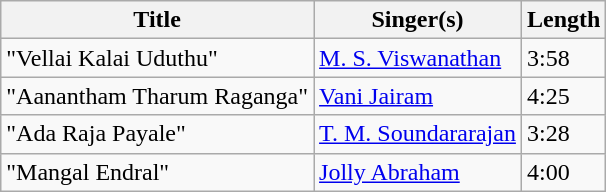<table class="wikitable">
<tr>
<th>Title</th>
<th>Singer(s)</th>
<th>Length</th>
</tr>
<tr>
<td>"Vellai Kalai Uduthu"</td>
<td><a href='#'>M. S. Viswanathan</a></td>
<td>3:58</td>
</tr>
<tr>
<td>"Aanantham Tharum Raganga"</td>
<td><a href='#'>Vani Jairam</a></td>
<td>4:25</td>
</tr>
<tr>
<td>"Ada Raja Payale"</td>
<td><a href='#'>T. M. Soundararajan</a></td>
<td>3:28</td>
</tr>
<tr>
<td>"Mangal Endral"</td>
<td><a href='#'>Jolly Abraham</a></td>
<td>4:00</td>
</tr>
</table>
